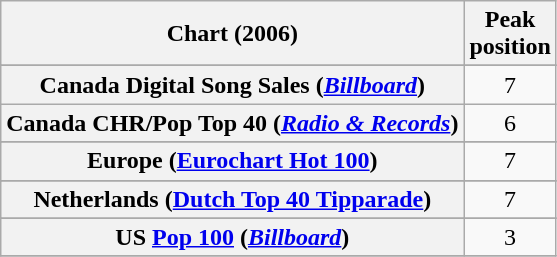<table class="wikitable plainrowheaders sortable" style="text-align:center">
<tr>
<th scope="col">Chart (2006)</th>
<th scope="col">Peak<br>position</th>
</tr>
<tr>
</tr>
<tr>
</tr>
<tr>
</tr>
<tr>
<th scope="row">Canada Digital Song Sales (<em><a href='#'>Billboard</a></em>)</th>
<td>7</td>
</tr>
<tr>
<th scope="row">Canada CHR/Pop Top 40 (<em><a href='#'>Radio & Records</a></em>)</th>
<td align="center">6</td>
</tr>
<tr>
</tr>
<tr>
<th scope="row">Europe (<a href='#'>Eurochart Hot 100</a>)</th>
<td>7</td>
</tr>
<tr>
</tr>
<tr>
</tr>
<tr>
</tr>
<tr>
<th scope="row">Netherlands (<a href='#'>Dutch Top 40 Tipparade</a>)</th>
<td align="center">7</td>
</tr>
<tr>
</tr>
<tr>
</tr>
<tr>
</tr>
<tr>
</tr>
<tr>
</tr>
<tr>
</tr>
<tr>
</tr>
<tr>
</tr>
<tr>
</tr>
<tr>
</tr>
<tr>
</tr>
<tr>
<th scope="row">US <a href='#'>Pop 100</a> (<em><a href='#'>Billboard</a></em>)</th>
<td>3</td>
</tr>
<tr>
</tr>
</table>
